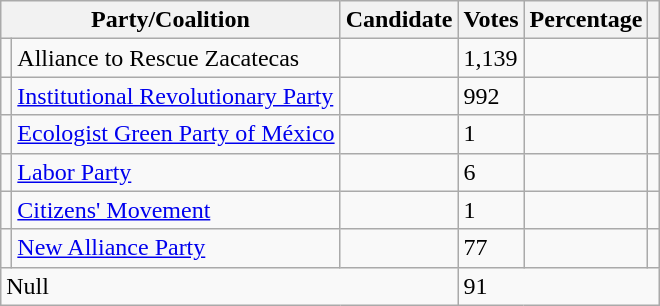<table class="wikitable">
<tr>
<th colspan="2"><strong>Party/Coalition</strong></th>
<th><strong>Candidate</strong></th>
<th><strong>Votes</strong></th>
<th><strong>Percentage</strong></th>
<th></th>
</tr>
<tr>
<td></td>
<td>Alliance to Rescue Zacatecas</td>
<td></td>
<td>1,139</td>
<td></td>
<td></td>
</tr>
<tr>
<td></td>
<td><a href='#'>Institutional Revolutionary Party</a></td>
<td></td>
<td>992</td>
<td></td>
<td></td>
</tr>
<tr>
<td></td>
<td><a href='#'>Ecologist Green Party of México</a></td>
<td></td>
<td>1</td>
<td></td>
<td></td>
</tr>
<tr>
<td></td>
<td><a href='#'>Labor Party</a></td>
<td></td>
<td>6</td>
<td></td>
<td></td>
</tr>
<tr>
<td></td>
<td><a href='#'>Citizens' Movement</a></td>
<td></td>
<td>1</td>
<td></td>
</tr>
<tr>
<td></td>
<td><a href='#'>New Alliance Party</a></td>
<td></td>
<td>77</td>
<td></td>
<td></td>
</tr>
<tr>
<td colspan="3">Null</td>
<td colspan="3">91</td>
</tr>
</table>
